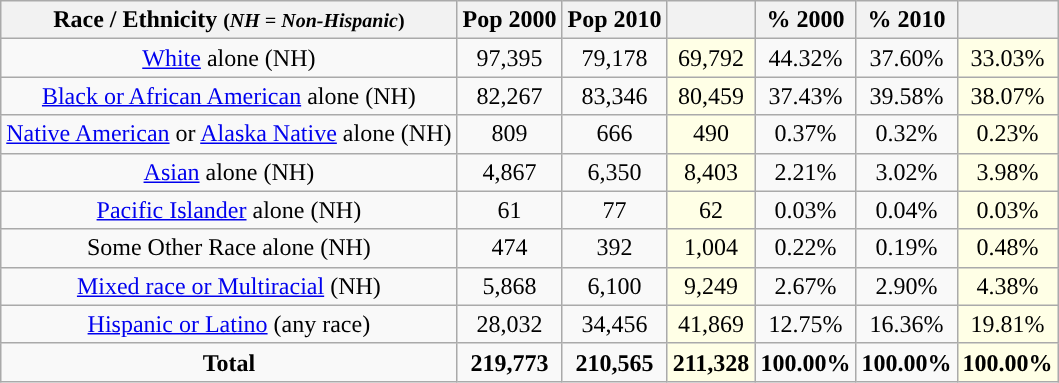<table class="wikitable" style="text-align:center;">
<tr>
<th>Race / Ethnicity <small>(<em>NH = Non-Hispanic</em>)</small></th>
<th>Pop 2000</th>
<th>Pop 2010</th>
<th></th>
<th>% 2000</th>
<th>% 2010</th>
<th></th>
</tr>
<tr>
<td><a href='#'>White</a> alone (NH)</td>
<td>97,395</td>
<td>79,178</td>
<td style='background: #ffffe6;'>69,792</td>
<td>44.32%</td>
<td>37.60%</td>
<td style='background: #ffffe6;'>33.03%</td>
</tr>
<tr>
<td><a href='#'>Black or African American</a> alone (NH)</td>
<td>82,267</td>
<td>83,346</td>
<td style='background: #ffffe6;'>80,459</td>
<td>37.43%</td>
<td>39.58%</td>
<td style='background: #ffffe6;'>38.07%</td>
</tr>
<tr>
<td><a href='#'>Native American</a> or <a href='#'>Alaska Native</a> alone (NH)</td>
<td>809</td>
<td>666</td>
<td style='background: #ffffe6;'>490</td>
<td>0.37%</td>
<td>0.32%</td>
<td style='background: #ffffe6;'>0.23%</td>
</tr>
<tr>
<td><a href='#'>Asian</a> alone (NH)</td>
<td>4,867</td>
<td>6,350</td>
<td style='background: #ffffe6;'>8,403</td>
<td>2.21%</td>
<td>3.02%</td>
<td style='background: #ffffe6;'>3.98%</td>
</tr>
<tr>
<td><a href='#'>Pacific Islander</a> alone (NH)</td>
<td>61</td>
<td>77</td>
<td style='background: #ffffe6;'>62</td>
<td>0.03%</td>
<td>0.04%</td>
<td style='background: #ffffe6;'>0.03%</td>
</tr>
<tr>
<td>Some Other Race alone (NH)</td>
<td>474</td>
<td>392</td>
<td style='background: #ffffe6;'>1,004</td>
<td>0.22%</td>
<td>0.19%</td>
<td style='background: #ffffe6;'>0.48%</td>
</tr>
<tr>
<td><a href='#'>Mixed race or Multiracial</a> (NH)</td>
<td>5,868</td>
<td>6,100</td>
<td style='background: #ffffe6;'>9,249</td>
<td>2.67%</td>
<td>2.90%</td>
<td style='background: #ffffe6;'>4.38%</td>
</tr>
<tr>
<td><a href='#'>Hispanic or Latino</a> (any race)</td>
<td>28,032</td>
<td>34,456</td>
<td style='background: #ffffe6;'>41,869</td>
<td>12.75%</td>
<td>16.36%</td>
<td style='background: #ffffe6;'>19.81%</td>
</tr>
<tr>
<td><strong>Total</strong></td>
<td><strong>219,773</strong></td>
<td><strong>210,565</strong></td>
<td style='background: #ffffe6;'><strong>211,328</strong></td>
<td><strong>100.00%</strong></td>
<td><strong>100.00%</strong></td>
<td style='background: #ffffe6;'><strong>100.00%</strong></td>
</tr>
</table>
